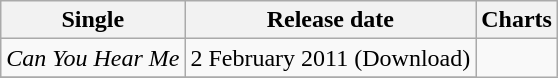<table class="wikitable">
<tr>
<th>Single</th>
<th>Release date</th>
<th>Charts</th>
</tr>
<tr>
<td><em>Can You Hear Me</em></td>
<td>2 February 2011 (Download)</td>
</tr>
<tr>
</tr>
</table>
